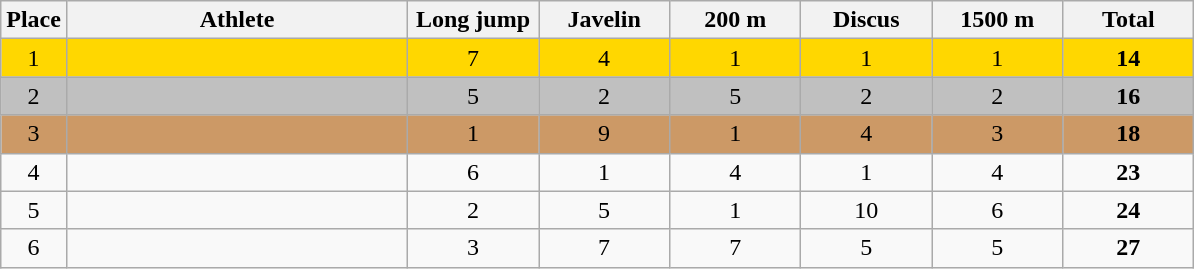<table class=wikitable style="text-align:center">
<tr>
<th width=20>Place</th>
<th width=220>Athlete</th>
<th width=80>Long jump</th>
<th width=80>Javelin</th>
<th width=80>200 m</th>
<th width=80>Discus</th>
<th width=80>1500 m</th>
<th width=80>Total</th>
</tr>
<tr bgcolor=gold>
<td>1</td>
<td align=left></td>
<td>7</td>
<td>4</td>
<td>1</td>
<td>1</td>
<td>1</td>
<td><strong>14</strong></td>
</tr>
<tr bgcolor=silver>
<td>2</td>
<td align=left></td>
<td>5</td>
<td>2</td>
<td>5</td>
<td>2</td>
<td>2</td>
<td><strong>16</strong></td>
</tr>
<tr bgcolor=cc9966>
<td>3</td>
<td align=left></td>
<td>1</td>
<td>9</td>
<td>1</td>
<td>4</td>
<td>3</td>
<td><strong>18</strong></td>
</tr>
<tr>
<td>4</td>
<td align=left></td>
<td>6</td>
<td>1</td>
<td>4</td>
<td>1</td>
<td>4</td>
<td><strong>23</strong></td>
</tr>
<tr>
<td>5</td>
<td align=left></td>
<td>2</td>
<td>5</td>
<td>1</td>
<td>10</td>
<td>6</td>
<td><strong>24</strong></td>
</tr>
<tr>
<td>6</td>
<td align=left></td>
<td>3</td>
<td>7</td>
<td>7</td>
<td>5</td>
<td>5</td>
<td><strong>27</strong></td>
</tr>
</table>
